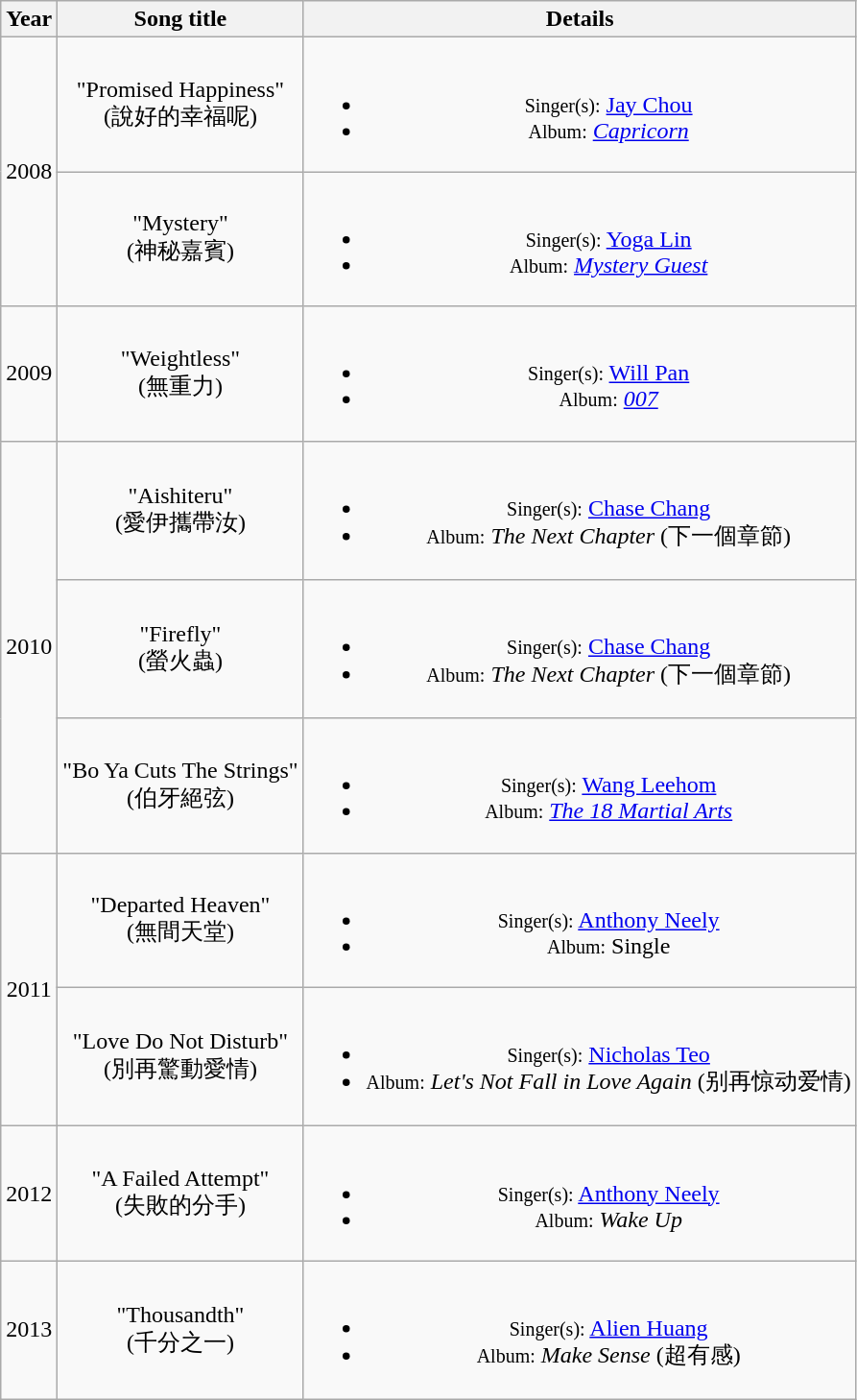<table class="wikitable sortable">
<tr>
<th>Year</th>
<th>Song title</th>
<th>Details</th>
</tr>
<tr align=center>
<td rowspan=2>2008</td>
<td>"Promised Happiness"<br>(說好的幸福呢)</td>
<td><br><ul><li><small>Singer(s):</small> <a href='#'>Jay Chou</a></li><li><small>Album:</small> <em><a href='#'>Capricorn</a></em></li></ul></td>
</tr>
<tr align=center>
<td>"Mystery"<br>(神秘嘉賓)</td>
<td><br><ul><li><small>Singer(s):</small> <a href='#'>Yoga Lin</a></li><li><small>Album:</small> <em><a href='#'>Mystery Guest</a></em></li></ul></td>
</tr>
<tr align=center>
<td>2009</td>
<td>"Weightless"<br>(無重力)</td>
<td><br><ul><li><small>Singer(s):</small> <a href='#'>Will Pan</a></li><li><small>Album:</small> <em><a href='#'>007</a></em></li></ul></td>
</tr>
<tr align=center>
<td rowspan=3>2010</td>
<td>"Aishiteru"<br>(愛伊攜帶汝)</td>
<td><br><ul><li><small>Singer(s):</small> <a href='#'>Chase Chang</a></li><li><small>Album:</small> <em>The Next Chapter</em> (下一個章節)</li></ul></td>
</tr>
<tr align=center>
<td>"Firefly"<br>(螢火蟲)</td>
<td><br><ul><li><small>Singer(s):</small> <a href='#'>Chase Chang</a></li><li><small>Album:</small> <em>The Next Chapter</em> (下一個章節)</li></ul></td>
</tr>
<tr align=center>
<td>"Bo Ya Cuts The Strings"<br>(伯牙絕弦)</td>
<td><br><ul><li><small>Singer(s):</small> <a href='#'>Wang Leehom</a></li><li><small>Album:</small> <em><a href='#'>The 18 Martial Arts</a></em></li></ul></td>
</tr>
<tr align=center>
<td rowspan=2>2011</td>
<td>"Departed Heaven"<br>(無間天堂)</td>
<td><br><ul><li><small>Singer(s):</small> <a href='#'>Anthony Neely</a></li><li><small>Album:</small> Single</li></ul></td>
</tr>
<tr align=center>
<td>"Love Do Not Disturb"<br>(別再驚動愛情)</td>
<td><br><ul><li><small>Singer(s):</small> <a href='#'>Nicholas Teo</a></li><li><small>Album:</small> <em>Let's Not Fall in Love Again</em> (别再惊动爱情)</li></ul></td>
</tr>
<tr align=center>
<td>2012</td>
<td>"A Failed Attempt"<br>(失敗的分手)</td>
<td><br><ul><li><small>Singer(s):</small> <a href='#'>Anthony Neely</a></li><li><small>Album:</small> <em>Wake Up</em></li></ul></td>
</tr>
<tr align=center>
<td>2013</td>
<td>"Thousandth"<br>(千分之一)</td>
<td><br><ul><li><small>Singer(s):</small> <a href='#'>Alien Huang</a></li><li><small>Album:</small> <em>Make Sense</em> (超有感)</li></ul></td>
</tr>
</table>
